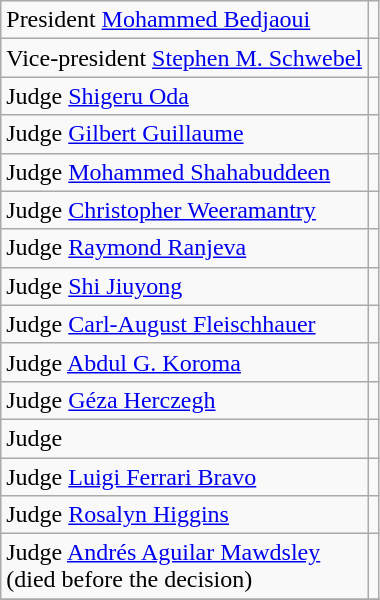<table class="wikitable">
<tr>
<td>President <a href='#'>Mohammed Bedjaoui</a></td>
<td></td>
</tr>
<tr>
<td>Vice-president <a href='#'>Stephen M. Schwebel</a></td>
<td></td>
</tr>
<tr>
<td>Judge <a href='#'>Shigeru Oda</a></td>
<td></td>
</tr>
<tr>
<td>Judge <a href='#'>Gilbert Guillaume</a></td>
<td></td>
</tr>
<tr>
<td>Judge <a href='#'>Mohammed Shahabuddeen</a></td>
<td></td>
</tr>
<tr>
<td>Judge <a href='#'>Christopher Weeramantry</a></td>
<td></td>
</tr>
<tr>
<td>Judge <a href='#'>Raymond Ranjeva</a></td>
<td></td>
</tr>
<tr>
<td>Judge <a href='#'>Shi Jiuyong</a></td>
<td></td>
</tr>
<tr>
<td>Judge <a href='#'>Carl-August Fleischhauer</a></td>
<td></td>
</tr>
<tr>
<td>Judge <a href='#'>Abdul G. Koroma</a></td>
<td></td>
</tr>
<tr>
<td>Judge <a href='#'>Géza Herczegh</a></td>
<td></td>
</tr>
<tr>
<td>Judge </td>
<td></td>
</tr>
<tr>
<td>Judge <a href='#'>Luigi Ferrari Bravo</a></td>
<td></td>
</tr>
<tr>
<td>Judge <a href='#'>Rosalyn Higgins</a></td>
<td></td>
</tr>
<tr>
<td>Judge <a href='#'>Andrés Aguilar Mawdsley</a><br>(died before the decision)</td>
<td></td>
</tr>
<tr>
</tr>
</table>
